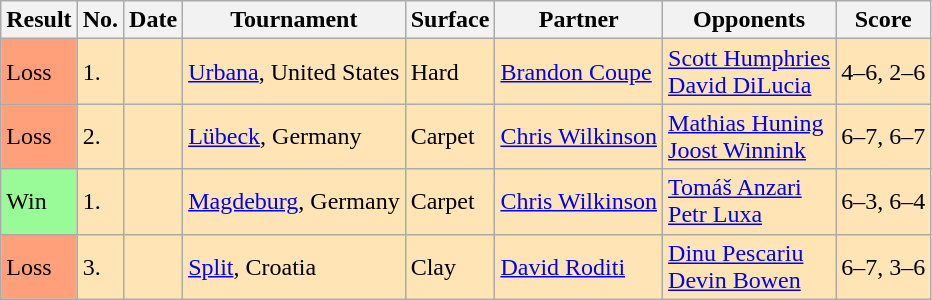<table class="sortable wikitable">
<tr>
<th>Result</th>
<th>No.</th>
<th>Date</th>
<th>Tournament</th>
<th>Surface</th>
<th>Partner</th>
<th>Opponents</th>
<th class="unsortable">Score</th>
</tr>
<tr style="background:moccasin;">
<td bgcolor=FFA07A>Loss</td>
<td>1.</td>
<td></td>
<td><a href='#'>Urbana</a>, United States</td>
<td>Hard</td>
<td> <a href='#'>Brandon Coupe</a></td>
<td> <a href='#'>Scott Humphries</a><br> <a href='#'>David DiLucia</a></td>
<td>4–6, 2–6</td>
</tr>
<tr style="background:moccasin;">
<td bgcolor=FFA07A>Loss</td>
<td>2.</td>
<td></td>
<td><a href='#'>Lübeck</a>, Germany</td>
<td>Carpet</td>
<td> <a href='#'>Chris Wilkinson</a></td>
<td> <a href='#'>Mathias Huning</a><br> <a href='#'>Joost Winnink</a></td>
<td>6–7, 6–7</td>
</tr>
<tr style="background:moccasin;">
<td style="background:#98fb98;">Win</td>
<td>1.</td>
<td></td>
<td><a href='#'>Magdeburg</a>, Germany</td>
<td>Carpet</td>
<td> <a href='#'>Chris Wilkinson</a></td>
<td> <a href='#'>Tomáš Anzari</a> <br>  <a href='#'>Petr Luxa</a></td>
<td>6–3, 6–4</td>
</tr>
<tr style="background:moccasin;">
<td bgcolor=FFA07A>Loss</td>
<td>3.</td>
<td></td>
<td><a href='#'>Split</a>, Croatia</td>
<td>Clay</td>
<td> <a href='#'>David Roditi</a></td>
<td> <a href='#'>Dinu Pescariu</a> <br>  <a href='#'>Devin Bowen</a></td>
<td>6–7, 3–6</td>
</tr>
</table>
